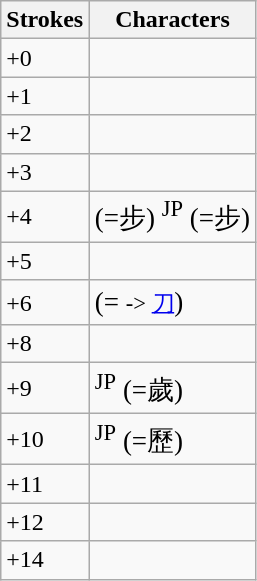<table class="wikitable">
<tr>
<th>Strokes</th>
<th>Characters</th>
</tr>
<tr --->
<td>+0</td>
<td style="font-size: large;"></td>
</tr>
<tr --->
<td>+1</td>
<td style="font-size: large;"></td>
</tr>
<tr --->
<td>+2</td>
<td style="font-size: large;"></td>
</tr>
<tr --->
<td>+3</td>
<td style="font-size: large;"></td>
</tr>
<tr --->
<td>+4</td>
<td style="font-size: large;">   (=步) <sup>JP</sup> (=步)</td>
</tr>
<tr --->
<td>+5</td>
<td style="font-size: large;"> </td>
</tr>
<tr --->
<td>+6</td>
<td style="font-size: large;"> (= <small>-> <a href='#'>刀</a></small>) </td>
</tr>
<tr --->
<td>+8</td>
<td style="font-size: large;"></td>
</tr>
<tr --->
<td>+9</td>
<td style="font-size: large;">   <sup>JP</sup> (=歲)</td>
</tr>
<tr --->
<td>+10</td>
<td style="font-size: large;"><sup>JP</sup> (=歷)</td>
</tr>
<tr --->
<td>+11</td>
<td style="font-size: large;"> </td>
</tr>
<tr --->
<td>+12</td>
<td style="font-size: large;"></td>
</tr>
<tr --->
<td>+14</td>
<td style="font-size: large;"></td>
</tr>
</table>
